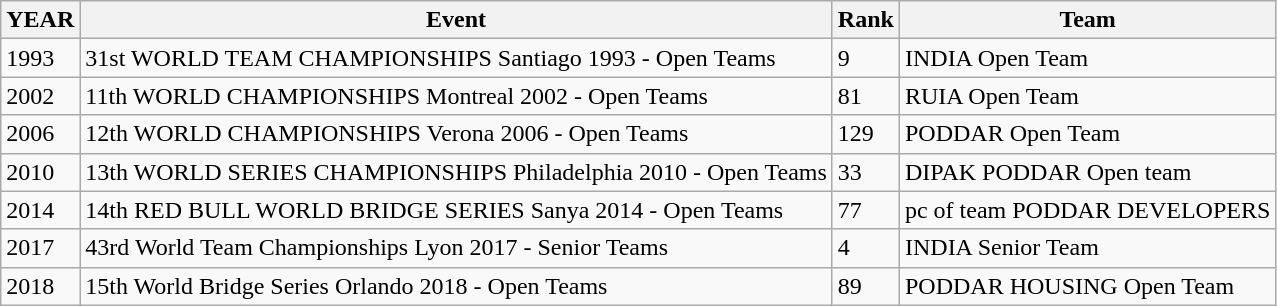<table class="wikitable">
<tr>
<th>YEAR</th>
<th>Event</th>
<th>Rank</th>
<th>Team</th>
</tr>
<tr>
<td>1993</td>
<td>31st WORLD TEAM CHAMPIONSHIPS Santiago 1993 - Open Teams</td>
<td>9</td>
<td>INDIA Open Team</td>
</tr>
<tr>
<td>2002</td>
<td>11th WORLD CHAMPIONSHIPS Montreal 2002 - Open Teams</td>
<td>81</td>
<td>RUIA Open Team</td>
</tr>
<tr>
<td>2006</td>
<td>12th WORLD CHAMPIONSHIPS Verona 2006 - Open Teams</td>
<td>129</td>
<td>PODDAR Open Team</td>
</tr>
<tr>
<td>2010</td>
<td>13th WORLD SERIES CHAMPIONSHIPS Philadelphia 2010 - Open Teams</td>
<td>33</td>
<td>DIPAK PODDAR Open team</td>
</tr>
<tr>
<td>2014</td>
<td>14th RED BULL WORLD BRIDGE SERIES Sanya 2014 - Open Teams</td>
<td>77</td>
<td>pc of team PODDAR DEVELOPERS</td>
</tr>
<tr>
<td>2017</td>
<td>43rd World Team Championships Lyon 2017 - Senior Teams</td>
<td>4</td>
<td>INDIA Senior Team</td>
</tr>
<tr>
<td>2018</td>
<td>15th World Bridge Series Orlando 2018 - Open Teams</td>
<td>89</td>
<td>PODDAR HOUSING Open Team</td>
</tr>
</table>
